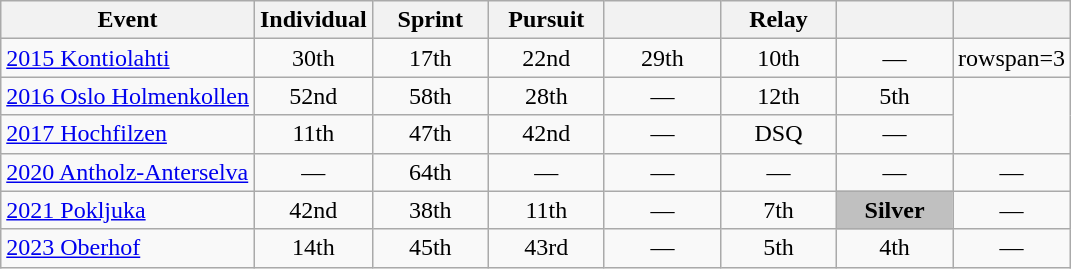<table class="wikitable" style="text-align: center;">
<tr ">
<th>Event</th>
<th style="width:70px;">Individual</th>
<th style="width:70px;">Sprint</th>
<th style="width:70px;">Pursuit</th>
<th style="width:70px;"></th>
<th style="width:70px;">Relay</th>
<th style="width:70px;"></th>
<th style="width:70px;"></th>
</tr>
<tr>
<td align=left> <a href='#'>2015 Kontiolahti</a></td>
<td>30th</td>
<td>17th</td>
<td>22nd</td>
<td>29th</td>
<td>10th</td>
<td>—</td>
<td>rowspan=3 </td>
</tr>
<tr>
<td align=left> <a href='#'>2016 Oslo Holmenkollen</a></td>
<td>52nd</td>
<td>58th</td>
<td>28th</td>
<td>—</td>
<td>12th</td>
<td>5th</td>
</tr>
<tr>
<td align=left> <a href='#'>2017 Hochfilzen</a></td>
<td>11th</td>
<td>47th</td>
<td>42nd</td>
<td>—</td>
<td>DSQ</td>
<td>—</td>
</tr>
<tr>
<td align=left> <a href='#'>2020 Antholz-Anterselva</a></td>
<td>—</td>
<td>64th</td>
<td>—</td>
<td>—</td>
<td>—</td>
<td>—</td>
<td>—</td>
</tr>
<tr>
<td align=left> <a href='#'>2021 Pokljuka</a></td>
<td>42nd</td>
<td>38th</td>
<td>11th</td>
<td>—</td>
<td>7th</td>
<td style="background:silver;"><strong>Silver</strong></td>
<td>—</td>
</tr>
<tr>
<td align=left> <a href='#'>2023 Oberhof</a></td>
<td>14th</td>
<td>45th</td>
<td>43rd</td>
<td>—</td>
<td>5th</td>
<td>4th</td>
<td>—</td>
</tr>
</table>
